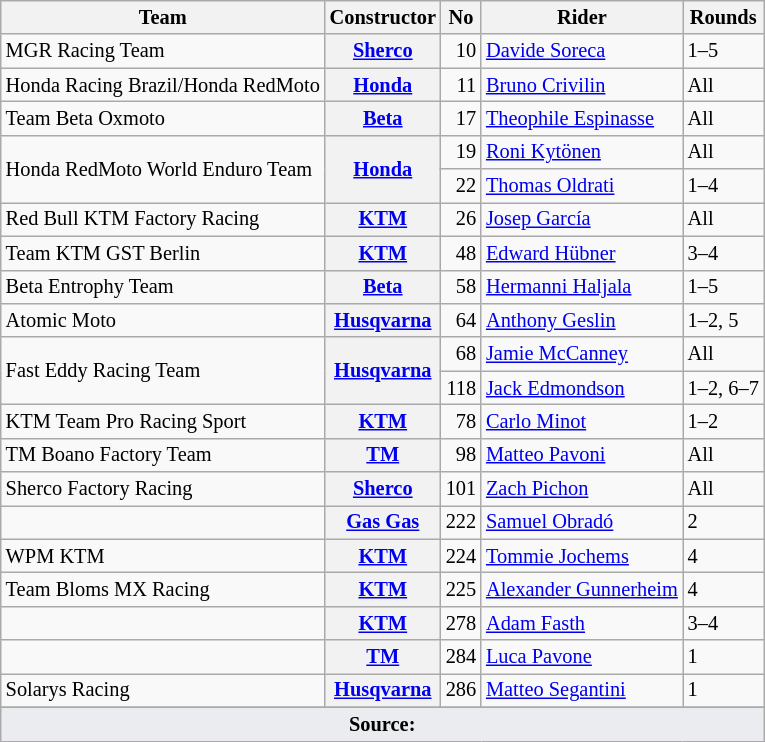<table class="wikitable" style="font-size: 85%;">
<tr>
<th>Team</th>
<th>Constructor</th>
<th>No</th>
<th>Rider</th>
<th>Rounds</th>
</tr>
<tr>
<td>MGR Racing Team</td>
<th><a href='#'>Sherco</a></th>
<td align="right">10</td>
<td> <a href='#'>Davide Soreca</a></td>
<td>1–5</td>
</tr>
<tr>
<td>Honda Racing Brazil/Honda RedMoto</td>
<th><a href='#'>Honda</a></th>
<td align="right">11</td>
<td> <a href='#'>Bruno Crivilin</a></td>
<td>All</td>
</tr>
<tr>
<td>Team Beta Oxmoto</td>
<th><a href='#'>Beta</a></th>
<td align="right">17</td>
<td> <a href='#'>Theophile Espinasse</a></td>
<td>All</td>
</tr>
<tr>
<td rowspan=2>Honda RedMoto World Enduro Team</td>
<th rowspan=2><a href='#'>Honda</a></th>
<td align="right">19</td>
<td> <a href='#'>Roni Kytönen</a></td>
<td>All</td>
</tr>
<tr>
<td align="right">22</td>
<td> <a href='#'>Thomas Oldrati</a></td>
<td>1–4</td>
</tr>
<tr>
<td>Red Bull KTM Factory Racing</td>
<th><a href='#'>KTM</a></th>
<td align="right">26</td>
<td> <a href='#'>Josep García</a></td>
<td>All</td>
</tr>
<tr>
<td>Team KTM GST Berlin</td>
<th><a href='#'>KTM</a></th>
<td align="right">48</td>
<td> <a href='#'>Edward Hübner</a></td>
<td>3–4</td>
</tr>
<tr>
<td>Beta Entrophy Team</td>
<th><a href='#'>Beta</a></th>
<td align="right">58</td>
<td> <a href='#'>Hermanni Haljala</a></td>
<td>1–5</td>
</tr>
<tr>
<td>Atomic Moto</td>
<th><a href='#'>Husqvarna</a></th>
<td align="right">64</td>
<td> <a href='#'>Anthony Geslin</a></td>
<td>1–2, 5</td>
</tr>
<tr>
<td rowspan=2>Fast Eddy Racing Team</td>
<th rowspan=2><a href='#'>Husqvarna</a></th>
<td align="right">68</td>
<td> <a href='#'>Jamie McCanney</a></td>
<td>All</td>
</tr>
<tr>
<td align="right">118</td>
<td> <a href='#'>Jack Edmondson</a></td>
<td>1–2, 6–7</td>
</tr>
<tr>
<td>KTM Team Pro Racing Sport</td>
<th><a href='#'>KTM</a></th>
<td align="right">78</td>
<td> <a href='#'>Carlo Minot</a></td>
<td>1–2</td>
</tr>
<tr>
<td>TM Boano Factory Team</td>
<th><a href='#'>TM</a></th>
<td align="right">98</td>
<td> <a href='#'>Matteo Pavoni</a></td>
<td>All</td>
</tr>
<tr>
<td>Sherco Factory Racing</td>
<th><a href='#'>Sherco</a></th>
<td align="right">101</td>
<td> <a href='#'>Zach Pichon</a></td>
<td>All</td>
</tr>
<tr>
<td></td>
<th><a href='#'>Gas Gas</a></th>
<td align="right">222</td>
<td> <a href='#'>Samuel Obradó</a></td>
<td>2</td>
</tr>
<tr>
<td>WPM KTM</td>
<th><a href='#'>KTM</a></th>
<td align="right">224</td>
<td> <a href='#'>Tommie Jochems</a></td>
<td>4</td>
</tr>
<tr>
<td>Team Bloms MX Racing</td>
<th><a href='#'>KTM</a></th>
<td align="right">225</td>
<td> <a href='#'>Alexander Gunnerheim</a></td>
<td>4</td>
</tr>
<tr>
<td></td>
<th><a href='#'>KTM</a></th>
<td align="right">278</td>
<td> <a href='#'>Adam Fasth</a></td>
<td>3–4</td>
</tr>
<tr>
<td></td>
<th><a href='#'>TM</a></th>
<td align="right">284</td>
<td> <a href='#'>Luca Pavone</a></td>
<td>1</td>
</tr>
<tr>
<td>Solarys Racing</td>
<th><a href='#'>Husqvarna</a></th>
<td align="right">286</td>
<td> <a href='#'>Matteo Segantini</a></td>
<td>1</td>
</tr>
<tr>
</tr>
<tr class="sortbottom">
<td colspan=5 align="bottom" style="background-color:#EAECF0; text-align:center"><strong>Source:</strong></td>
</tr>
</table>
